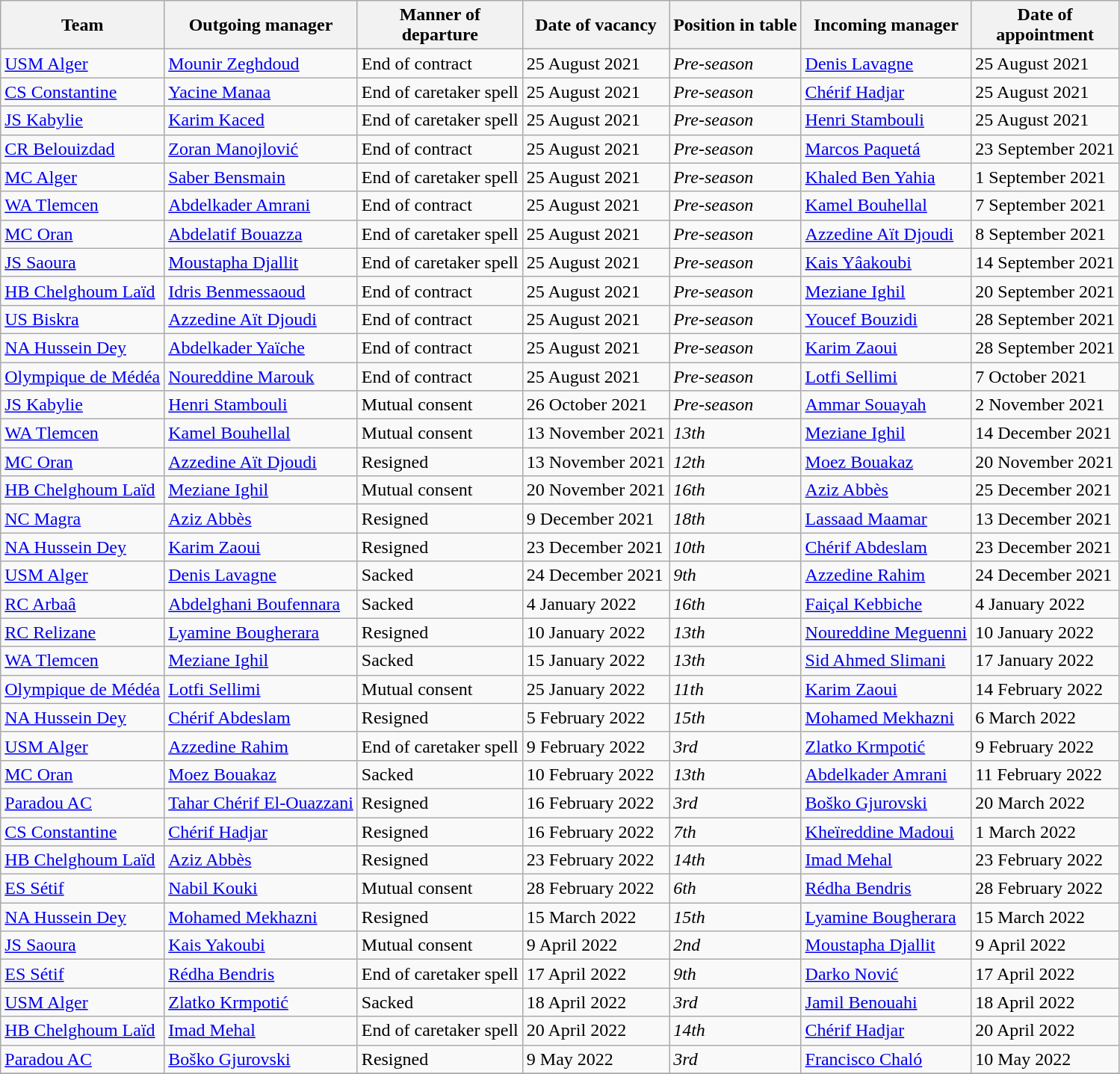<table class="wikitable sortable">
<tr>
<th>Team</th>
<th>Outgoing manager</th>
<th>Manner of<br>departure</th>
<th>Date of vacancy</th>
<th>Position in table</th>
<th>Incoming manager</th>
<th>Date of<br>appointment</th>
</tr>
<tr>
<td><a href='#'>USM Alger</a></td>
<td> <a href='#'>Mounir Zeghdoud</a></td>
<td>End of contract</td>
<td>25 August 2021</td>
<td><em>Pre-season</em></td>
<td> <a href='#'>Denis Lavagne</a></td>
<td>25 August 2021</td>
</tr>
<tr>
<td><a href='#'>CS Constantine</a></td>
<td> <a href='#'>Yacine Manaa</a></td>
<td>End of caretaker spell</td>
<td>25 August 2021</td>
<td><em>Pre-season</em></td>
<td> <a href='#'>Chérif Hadjar</a></td>
<td>25 August 2021</td>
</tr>
<tr>
<td><a href='#'>JS Kabylie</a></td>
<td> <a href='#'>Karim Kaced</a></td>
<td>End of caretaker spell</td>
<td>25 August 2021</td>
<td><em>Pre-season</em></td>
<td> <a href='#'>Henri Stambouli</a></td>
<td>25 August 2021</td>
</tr>
<tr>
<td><a href='#'>CR Belouizdad</a></td>
<td> <a href='#'>Zoran Manojlović</a></td>
<td>End of contract</td>
<td>25 August 2021</td>
<td><em>Pre-season</em></td>
<td> <a href='#'>Marcos Paquetá</a></td>
<td>23 September 2021</td>
</tr>
<tr>
<td><a href='#'>MC Alger</a></td>
<td> <a href='#'>Saber Bensmain</a></td>
<td>End of caretaker spell</td>
<td>25 August 2021</td>
<td><em>Pre-season</em></td>
<td> <a href='#'>Khaled Ben Yahia</a></td>
<td>1 September 2021 </td>
</tr>
<tr>
<td><a href='#'>WA Tlemcen</a></td>
<td> <a href='#'>Abdelkader Amrani</a></td>
<td>End of contract</td>
<td>25 August 2021</td>
<td><em>Pre-season</em></td>
<td> <a href='#'>Kamel Bouhellal</a></td>
<td>7 September 2021</td>
</tr>
<tr>
<td><a href='#'>MC Oran</a></td>
<td> <a href='#'>Abdelatif Bouazza</a></td>
<td>End of caretaker spell</td>
<td>25 August 2021</td>
<td><em>Pre-season</em></td>
<td> <a href='#'>Azzedine Aït Djoudi</a></td>
<td>8 September 2021</td>
</tr>
<tr>
<td><a href='#'>JS Saoura</a></td>
<td> <a href='#'>Moustapha Djallit</a></td>
<td>End of caretaker spell</td>
<td>25 August 2021</td>
<td><em>Pre-season</em></td>
<td> <a href='#'>Kais Yâakoubi</a></td>
<td>14 September 2021</td>
</tr>
<tr>
<td><a href='#'>HB Chelghoum Laïd</a></td>
<td> <a href='#'>Idris Benmessaoud</a></td>
<td>End of contract</td>
<td>25 August 2021</td>
<td><em>Pre-season</em></td>
<td> <a href='#'>Meziane Ighil</a></td>
<td>20 September 2021</td>
</tr>
<tr>
<td><a href='#'>US Biskra</a></td>
<td> <a href='#'>Azzedine Aït Djoudi</a></td>
<td>End of contract</td>
<td>25 August 2021</td>
<td><em>Pre-season</em></td>
<td> <a href='#'>Youcef Bouzidi</a></td>
<td>28 September 2021</td>
</tr>
<tr>
<td><a href='#'>NA Hussein Dey</a></td>
<td> <a href='#'>Abdelkader Yaïche</a></td>
<td>End of contract</td>
<td>25 August 2021</td>
<td><em>Pre-season</em></td>
<td> <a href='#'>Karim Zaoui</a></td>
<td>28 September 2021</td>
</tr>
<tr>
<td><a href='#'>Olympique de Médéa</a></td>
<td> <a href='#'>Noureddine Marouk</a></td>
<td>End of contract</td>
<td>25 August 2021</td>
<td><em>Pre-season</em></td>
<td> <a href='#'>Lotfi Sellimi</a></td>
<td>7 October 2021</td>
</tr>
<tr>
<td><a href='#'>JS Kabylie</a></td>
<td> <a href='#'>Henri Stambouli</a></td>
<td>Mutual consent</td>
<td>26 October 2021</td>
<td><em>Pre-season</em></td>
<td> <a href='#'>Ammar Souayah</a></td>
<td>2 November 2021</td>
</tr>
<tr>
<td><a href='#'>WA Tlemcen</a></td>
<td> <a href='#'>Kamel Bouhellal</a></td>
<td>Mutual consent</td>
<td>13 November 2021</td>
<td><em>13th</em></td>
<td> <a href='#'>Meziane Ighil</a></td>
<td>14 December 2021</td>
</tr>
<tr>
<td><a href='#'>MC Oran</a></td>
<td> <a href='#'>Azzedine Aït Djoudi</a></td>
<td>Resigned</td>
<td>13 November 2021</td>
<td><em>12th</em></td>
<td> <a href='#'>Moez Bouakaz</a></td>
<td>20 November 2021</td>
</tr>
<tr>
<td><a href='#'>HB Chelghoum Laïd</a></td>
<td> <a href='#'>Meziane Ighil</a></td>
<td>Mutual consent</td>
<td>20 November 2021</td>
<td><em>16th</em></td>
<td> <a href='#'>Aziz Abbès</a></td>
<td>25 December 2021</td>
</tr>
<tr>
<td><a href='#'>NC Magra</a></td>
<td> <a href='#'>Aziz Abbès</a></td>
<td>Resigned</td>
<td>9 December 2021</td>
<td><em>18th</em></td>
<td> <a href='#'>Lassaad Maamar</a></td>
<td>13 December 2021</td>
</tr>
<tr>
<td><a href='#'>NA Hussein Dey</a></td>
<td> <a href='#'>Karim Zaoui</a></td>
<td>Resigned</td>
<td>23 December 2021</td>
<td><em>10th</em></td>
<td> <a href='#'>Chérif Abdeslam</a></td>
<td>23 December 2021</td>
</tr>
<tr>
<td><a href='#'>USM Alger</a></td>
<td> <a href='#'>Denis Lavagne</a></td>
<td>Sacked</td>
<td>24 December 2021</td>
<td><em>9th</em></td>
<td> <a href='#'>Azzedine Rahim</a></td>
<td>24 December 2021</td>
</tr>
<tr>
<td><a href='#'>RC Arbaâ</a></td>
<td> <a href='#'>Abdelghani Boufennara</a></td>
<td>Sacked</td>
<td>4 January 2022</td>
<td><em>16th</em></td>
<td> <a href='#'>Faiçal Kebbiche</a></td>
<td>4 January 2022</td>
</tr>
<tr>
<td><a href='#'>RC Relizane</a></td>
<td> <a href='#'>Lyamine Bougherara</a></td>
<td>Resigned</td>
<td>10 January 2022</td>
<td><em>13th</em></td>
<td> <a href='#'>Noureddine Meguenni</a></td>
<td>10 January 2022</td>
</tr>
<tr>
<td><a href='#'>WA Tlemcen</a></td>
<td> <a href='#'>Meziane Ighil</a></td>
<td>Sacked</td>
<td>15 January 2022</td>
<td><em>13th</em></td>
<td> <a href='#'>Sid Ahmed Slimani</a></td>
<td>17 January 2022</td>
</tr>
<tr>
<td><a href='#'>Olympique de Médéa</a></td>
<td> <a href='#'>Lotfi Sellimi</a></td>
<td>Mutual consent</td>
<td>25 January 2022</td>
<td><em>11th</em></td>
<td> <a href='#'>Karim Zaoui</a></td>
<td>14 February 2022</td>
</tr>
<tr>
<td><a href='#'>NA Hussein Dey</a></td>
<td> <a href='#'>Chérif Abdeslam</a></td>
<td>Resigned</td>
<td>5 February 2022</td>
<td><em>15th</em></td>
<td> <a href='#'>Mohamed Mekhazni</a></td>
<td>6 March 2022</td>
</tr>
<tr>
<td><a href='#'>USM Alger</a></td>
<td> <a href='#'>Azzedine Rahim</a></td>
<td>End of caretaker spell</td>
<td>9 February 2022</td>
<td><em>3rd</em></td>
<td> <a href='#'>Zlatko Krmpotić</a></td>
<td>9 February 2022</td>
</tr>
<tr>
<td><a href='#'>MC Oran</a></td>
<td> <a href='#'>Moez Bouakaz</a></td>
<td>Sacked</td>
<td>10 February 2022</td>
<td><em>13th</em></td>
<td> <a href='#'>Abdelkader Amrani</a></td>
<td>11 February 2022</td>
</tr>
<tr>
<td><a href='#'>Paradou AC</a></td>
<td> <a href='#'>Tahar Chérif El-Ouazzani</a></td>
<td>Resigned</td>
<td>16 February 2022</td>
<td><em>3rd</em></td>
<td> <a href='#'>Boško Gjurovski</a></td>
<td>20 March 2022</td>
</tr>
<tr>
<td><a href='#'>CS Constantine</a></td>
<td> <a href='#'>Chérif Hadjar</a></td>
<td>Resigned</td>
<td>16 February 2022</td>
<td><em>7th</em></td>
<td> <a href='#'>Kheïreddine Madoui</a></td>
<td>1 March 2022</td>
</tr>
<tr>
<td><a href='#'>HB Chelghoum Laïd</a></td>
<td> <a href='#'>Aziz Abbès</a></td>
<td>Resigned</td>
<td>23 February 2022</td>
<td><em>14th</em></td>
<td> <a href='#'>Imad Mehal</a></td>
<td>23 February 2022</td>
</tr>
<tr>
<td><a href='#'>ES Sétif</a></td>
<td> <a href='#'>Nabil Kouki</a></td>
<td>Mutual consent</td>
<td>28 February 2022</td>
<td><em>6th</em></td>
<td> <a href='#'>Rédha Bendris</a></td>
<td>28 February 2022</td>
</tr>
<tr>
<td><a href='#'>NA Hussein Dey</a></td>
<td> <a href='#'>Mohamed Mekhazni</a></td>
<td>Resigned</td>
<td>15 March 2022</td>
<td><em>15th</em></td>
<td> <a href='#'>Lyamine Bougherara</a></td>
<td>15 March 2022</td>
</tr>
<tr>
<td><a href='#'>JS Saoura</a></td>
<td> <a href='#'>Kais Yakoubi</a></td>
<td>Mutual consent</td>
<td>9 April 2022</td>
<td><em>2nd</em></td>
<td> <a href='#'>Moustapha Djallit</a></td>
<td>9 April 2022</td>
</tr>
<tr>
<td><a href='#'>ES Sétif</a></td>
<td> <a href='#'>Rédha Bendris</a></td>
<td>End of caretaker spell</td>
<td>17 April 2022</td>
<td><em>9th</em></td>
<td> <a href='#'>Darko Nović</a></td>
<td>17 April 2022</td>
</tr>
<tr>
<td><a href='#'>USM Alger</a></td>
<td> <a href='#'>Zlatko Krmpotić</a></td>
<td>Sacked</td>
<td>18 April 2022</td>
<td><em>3rd</em></td>
<td> <a href='#'>Jamil Benouahi</a></td>
<td>18 April 2022</td>
</tr>
<tr>
<td><a href='#'>HB Chelghoum Laïd</a></td>
<td> <a href='#'>Imad Mehal</a></td>
<td>End of caretaker spell</td>
<td>20 April 2022</td>
<td><em>14th</em></td>
<td> <a href='#'>Chérif Hadjar</a></td>
<td>20 April 2022</td>
</tr>
<tr>
<td><a href='#'>Paradou AC</a></td>
<td> <a href='#'>Boško Gjurovski</a></td>
<td>Resigned</td>
<td>9 May 2022</td>
<td><em>3rd</em></td>
<td> <a href='#'>Francisco Chaló</a></td>
<td>10 May 2022</td>
</tr>
<tr>
</tr>
</table>
